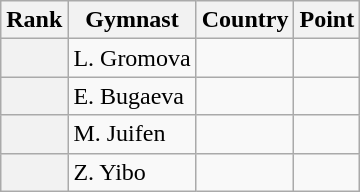<table class="wikitable sortable">
<tr>
<th>Rank</th>
<th>Gymnast</th>
<th>Country</th>
<th>Point</th>
</tr>
<tr>
<th></th>
<td>L. Gromova</td>
<td></td>
<td></td>
</tr>
<tr>
<th></th>
<td>E.  Bugaeva</td>
<td></td>
<td></td>
</tr>
<tr>
<th></th>
<td>M. Juifen</td>
<td></td>
<td></td>
</tr>
<tr>
<th></th>
<td>Z. Yibo</td>
<td></td>
<td></td>
</tr>
</table>
